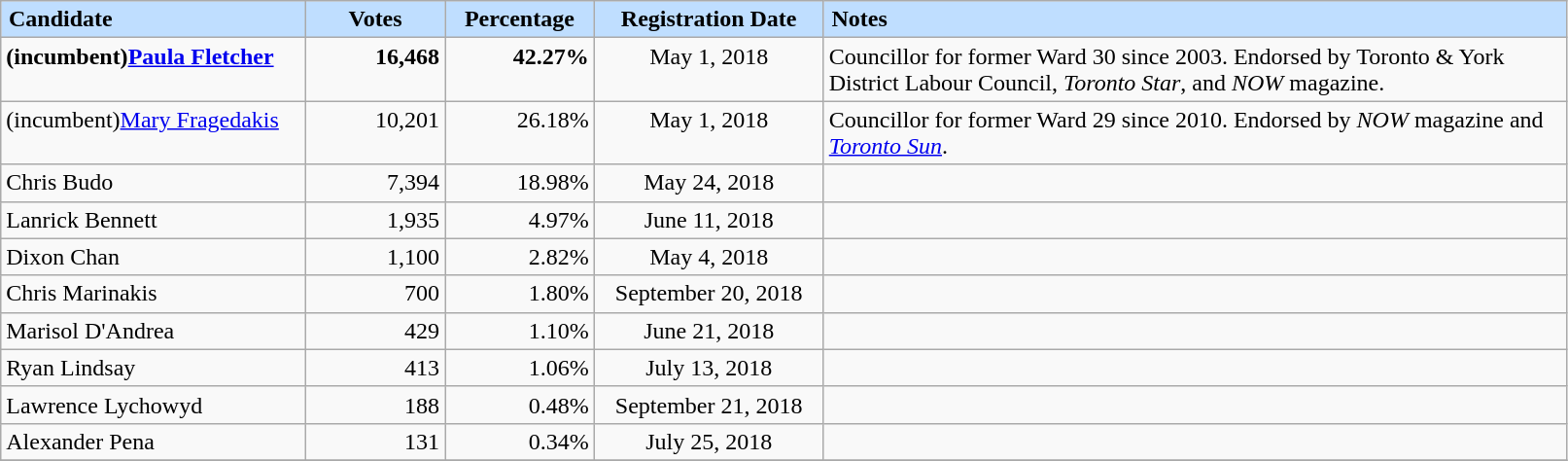<table class="sortable wikitable">
<tr>
<th scope="col" style="background-color:#bfdeff;width:200px;text-align:left;padding-left:5px;">Candidate</th>
<th scope="col" style="background-color:#bfdeff;width:88px;">Votes</th>
<th scope="col" style="background-color:#bfdeff;width:95px;">Percentage</th>
<th scope="col" style="background-color:#bfdeff;width:150px;">Registration Date</th>
<th scope="col" style="background-color:#bfdeff;width:500px;text-align:left;padding-left:5px;">Notes</th>
</tr>
<tr>
<td valign="top"><strong>(incumbent)<a href='#'>Paula Fletcher</a></strong></td>
<td valign="top" align="right"><strong>16,468</strong></td>
<td valign="top" align="right"><strong>42.27%</strong></td>
<td valign="top" align="center">May 1, 2018</td>
<td>Councillor for former Ward 30 since 2003. Endorsed by Toronto & York District Labour Council, <em>Toronto Star</em>, and <em>NOW</em> magazine.</td>
</tr>
<tr>
<td valign="top">(incumbent)<a href='#'>Mary Fragedakis</a></td>
<td valign="top" align="right">10,201</td>
<td valign="top" align="right">26.18%</td>
<td valign="top" align="center">May 1, 2018</td>
<td>Councillor for former Ward 29 since 2010. Endorsed by <em>NOW</em> magazine and <em><a href='#'>Toronto Sun</a></em>.</td>
</tr>
<tr>
<td valign="top">Chris Budo</td>
<td valign="top" align="right">7,394</td>
<td valign="top" align="right">18.98%</td>
<td valign="top" align="center">May 24, 2018</td>
<td></td>
</tr>
<tr>
<td valign="top">Lanrick Bennett</td>
<td valign="top" align="right">1,935</td>
<td valign="top" align="right">4.97%</td>
<td valign="top" align="center">June 11, 2018</td>
<td></td>
</tr>
<tr>
<td valign="top">Dixon Chan</td>
<td valign="top" align="right">1,100</td>
<td valign="top" align="right">2.82%</td>
<td valign="top" align="center">May 4, 2018</td>
<td></td>
</tr>
<tr>
<td valign="top">Chris Marinakis</td>
<td valign="top" align="right">700</td>
<td valign="top" align="right">1.80%</td>
<td valign="top" align="center">September 20, 2018</td>
<td></td>
</tr>
<tr>
<td valign="top">Marisol D'Andrea</td>
<td valign="top" align="right">429</td>
<td valign="top" align="right">1.10%</td>
<td valign="top" align="center">June 21, 2018</td>
<td></td>
</tr>
<tr>
<td valign="top">Ryan Lindsay</td>
<td valign="top" align="right">413</td>
<td valign="top" align="right">1.06%</td>
<td valign="top" align="center">July 13, 2018</td>
<td></td>
</tr>
<tr>
<td valign="top">Lawrence Lychowyd</td>
<td valign="top" align="right">188</td>
<td valign="top" align="right">0.48%</td>
<td valign="top" align="center">September 21, 2018</td>
<td></td>
</tr>
<tr>
<td valign="top">Alexander Pena</td>
<td valign="top" align="right">131</td>
<td valign="top" align="right">0.34%</td>
<td valign="top" align="center">July 25, 2018</td>
<td></td>
</tr>
<tr>
</tr>
</table>
